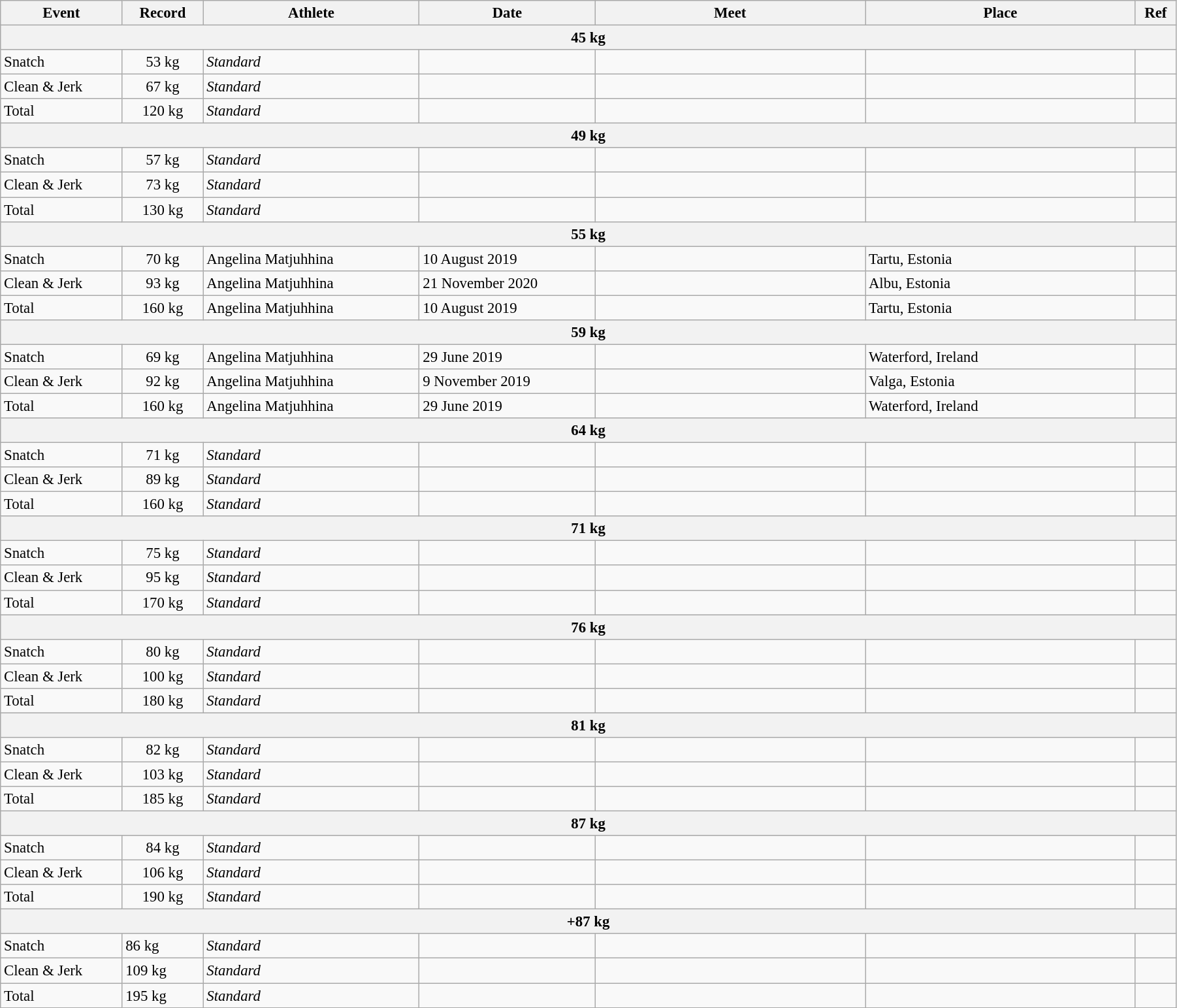<table class="wikitable" style="font-size:95%; width: 95%;">
<tr>
<th width="9%">Event</th>
<th width="6%">Record</th>
<th width="16%">Athlete</th>
<th width="13%">Date</th>
<th width="20%">Meet</th>
<th width="20%">Place</th>
<th width="3%">Ref</th>
</tr>
<tr bgcolor="#DDDDDD">
<th colspan="7">45 kg</th>
</tr>
<tr>
<td>Snatch</td>
<td align="center">53 kg</td>
<td><em>Standard</em></td>
<td></td>
<td></td>
<td></td>
<td></td>
</tr>
<tr>
<td>Clean & Jerk</td>
<td align="center">67 kg</td>
<td><em>Standard</em></td>
<td></td>
<td></td>
<td></td>
<td></td>
</tr>
<tr>
<td>Total</td>
<td align="center">120 kg</td>
<td><em>Standard</em></td>
<td></td>
<td></td>
<td></td>
<td></td>
</tr>
<tr bgcolor="#DDDDDD">
<th colspan="7">49 kg</th>
</tr>
<tr>
<td>Snatch</td>
<td align="center">57 kg</td>
<td><em>Standard</em></td>
<td></td>
<td></td>
<td></td>
<td></td>
</tr>
<tr>
<td>Clean & Jerk</td>
<td align="center">73 kg</td>
<td><em>Standard</em></td>
<td></td>
<td></td>
<td></td>
<td></td>
</tr>
<tr>
<td>Total</td>
<td align="center">130 kg</td>
<td><em>Standard</em></td>
<td></td>
<td></td>
<td></td>
<td></td>
</tr>
<tr bgcolor="#DDDDDD">
<th colspan="7">55 kg</th>
</tr>
<tr>
<td>Snatch</td>
<td align="center">70 kg</td>
<td>Angelina Matjuhhina</td>
<td>10 August 2019</td>
<td></td>
<td>Tartu, Estonia</td>
<td></td>
</tr>
<tr>
<td>Clean & Jerk</td>
<td align="center">93 kg</td>
<td>Angelina Matjuhhina</td>
<td>21 November 2020</td>
<td></td>
<td>Albu, Estonia</td>
<td></td>
</tr>
<tr>
<td>Total</td>
<td align="center">160 kg</td>
<td>Angelina Matjuhhina</td>
<td>10 August 2019</td>
<td></td>
<td>Tartu, Estonia</td>
<td></td>
</tr>
<tr bgcolor="#DDDDDD">
<th colspan="7">59 kg</th>
</tr>
<tr>
<td>Snatch</td>
<td align="center">69 kg</td>
<td>Angelina Matjuhhina</td>
<td>29 June 2019</td>
<td></td>
<td>Waterford, Ireland</td>
<td></td>
</tr>
<tr>
<td>Clean & Jerk</td>
<td align="center">92 kg</td>
<td>Angelina Matjuhhina</td>
<td>9 November 2019</td>
<td></td>
<td>Valga, Estonia</td>
<td></td>
</tr>
<tr>
<td>Total</td>
<td align="center">160 kg</td>
<td>Angelina Matjuhhina</td>
<td>29 June 2019</td>
<td></td>
<td>Waterford, Ireland</td>
<td></td>
</tr>
<tr bgcolor="#DDDDDD">
<th colspan="7">64 kg</th>
</tr>
<tr>
<td>Snatch</td>
<td align="center">71 kg</td>
<td><em>Standard</em></td>
<td></td>
<td></td>
<td></td>
<td></td>
</tr>
<tr>
<td>Clean & Jerk</td>
<td align="center">89 kg</td>
<td><em>Standard</em></td>
<td></td>
<td></td>
<td></td>
<td></td>
</tr>
<tr>
<td>Total</td>
<td align="center">160 kg</td>
<td><em>Standard</em></td>
<td></td>
<td></td>
<td></td>
<td></td>
</tr>
<tr bgcolor="#DDDDDD">
<th colspan="7">71 kg</th>
</tr>
<tr>
<td>Snatch</td>
<td align="center">75 kg</td>
<td><em>Standard</em></td>
<td></td>
<td></td>
<td></td>
<td></td>
</tr>
<tr>
<td>Clean & Jerk</td>
<td align="center">95 kg</td>
<td><em>Standard</em></td>
<td></td>
<td></td>
<td></td>
<td></td>
</tr>
<tr>
<td>Total</td>
<td align="center">170 kg</td>
<td><em>Standard</em></td>
<td></td>
<td></td>
<td></td>
<td></td>
</tr>
<tr bgcolor="#DDDDDD">
<th colspan="7">76 kg</th>
</tr>
<tr>
<td>Snatch</td>
<td align="center">80 kg</td>
<td><em>Standard</em></td>
<td></td>
<td></td>
<td></td>
<td></td>
</tr>
<tr>
<td>Clean & Jerk</td>
<td align="center">100 kg</td>
<td><em>Standard</em></td>
<td></td>
<td></td>
<td></td>
<td></td>
</tr>
<tr>
<td>Total</td>
<td align="center">180 kg</td>
<td><em>Standard</em></td>
<td></td>
<td></td>
<td></td>
<td></td>
</tr>
<tr bgcolor="#DDDDDD">
<th colspan="7">81 kg</th>
</tr>
<tr>
<td>Snatch</td>
<td align="center">82 kg</td>
<td><em>Standard</em></td>
<td></td>
<td></td>
<td></td>
<td></td>
</tr>
<tr>
<td>Clean & Jerk</td>
<td align="center">103 kg</td>
<td><em>Standard</em></td>
<td></td>
<td></td>
<td></td>
<td></td>
</tr>
<tr>
<td>Total</td>
<td align="center">185 kg</td>
<td><em>Standard</em></td>
<td></td>
<td></td>
<td></td>
<td></td>
</tr>
<tr bgcolor="#DDDDDD">
<th colspan="7">87 kg</th>
</tr>
<tr>
<td>Snatch</td>
<td align="center">84 kg</td>
<td><em>Standard</em></td>
<td></td>
<td></td>
<td></td>
<td></td>
</tr>
<tr>
<td>Clean & Jerk</td>
<td align="center">106 kg</td>
<td><em>Standard</em></td>
<td></td>
<td></td>
<td></td>
<td></td>
</tr>
<tr>
<td>Total</td>
<td align="center">190 kg</td>
<td><em>Standard</em></td>
<td></td>
<td></td>
<td></td>
<td></td>
</tr>
<tr>
<th colspan="7">+87 kg</th>
</tr>
<tr>
<td>Snatch</td>
<td>86 kg</td>
<td><em>Standard</em></td>
<td></td>
<td></td>
<td></td>
<td></td>
</tr>
<tr>
<td>Clean & Jerk</td>
<td>109 kg</td>
<td><em>Standard</em></td>
<td></td>
<td></td>
<td></td>
<td></td>
</tr>
<tr>
<td>Total</td>
<td>195 kg</td>
<td><em>Standard</em></td>
<td></td>
<td></td>
<td></td>
<td></td>
</tr>
</table>
